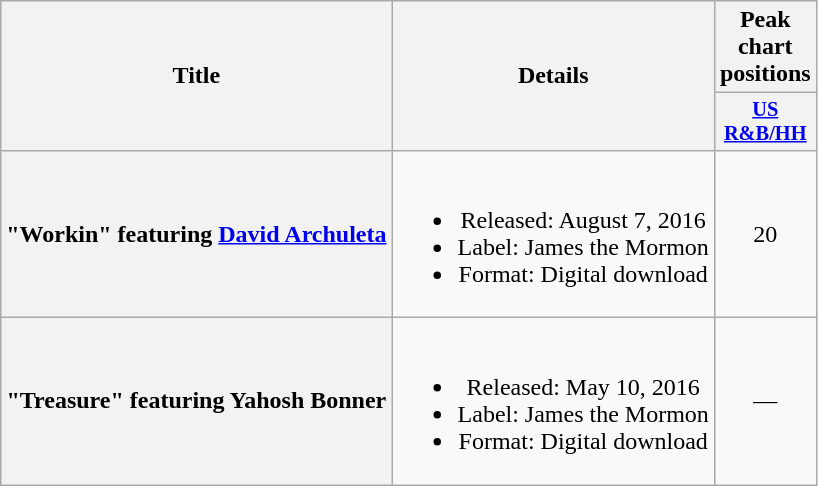<table class="wikitable plainrowheaders" style="text-align:center;">
<tr>
<th rowspan="2" scope="col">Title</th>
<th rowspan="2" scope="col">Details</th>
<th colspan="2">Peak chart positions</th>
</tr>
<tr>
<th scope="col" style="width:3em;font-size:85%;"><a href='#'>US R&B/HH</a></th>
</tr>
<tr>
<th scope="row">"Workin" featuring <a href='#'>David Archuleta</a></th>
<td><br><ul><li>Released: August 7, 2016</li><li>Label: James the Mormon</li><li>Format: Digital download</li></ul></td>
<td>20</td>
</tr>
<tr>
<th scope="row">"Treasure" featuring Yahosh Bonner</th>
<td><br><ul><li>Released: May 10, 2016</li><li>Label: James the Mormon</li><li>Format: Digital download</li></ul></td>
<td>—</td>
</tr>
</table>
